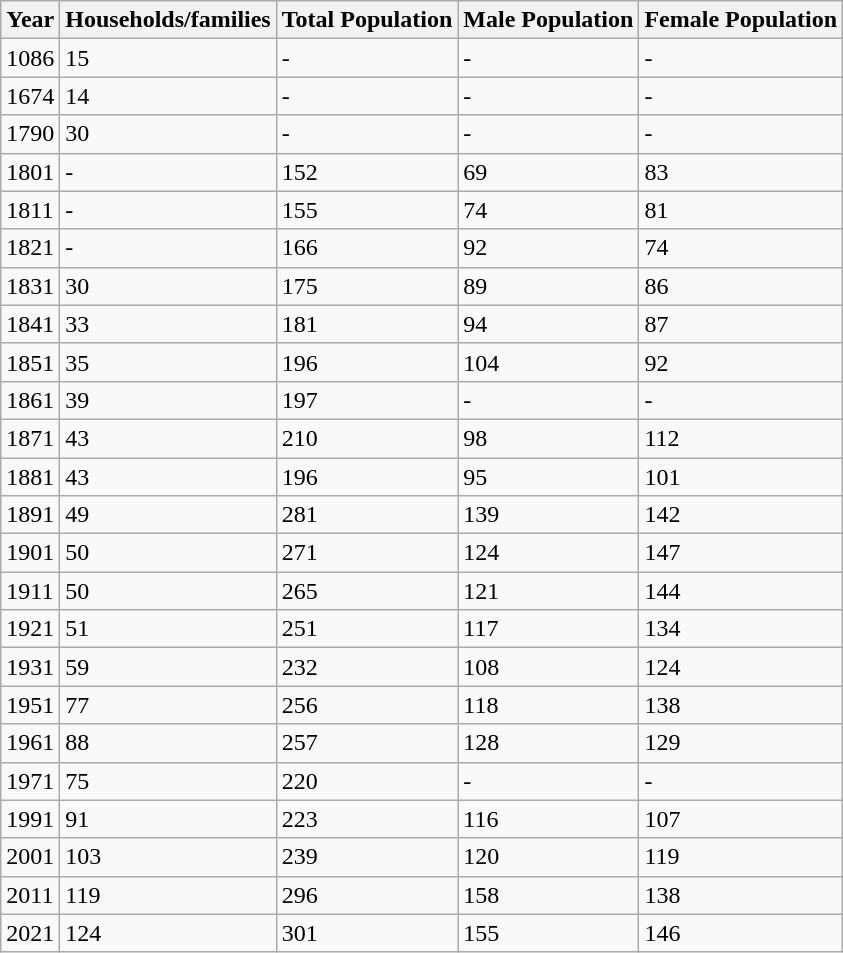<table class="wikitable">
<tr>
<th>Year</th>
<th>Households/families</th>
<th>Total Population</th>
<th>Male Population</th>
<th>Female Population</th>
</tr>
<tr>
<td>1086</td>
<td>15</td>
<td>-</td>
<td>-</td>
<td>-</td>
</tr>
<tr>
<td>1674</td>
<td>14</td>
<td>-</td>
<td>-</td>
<td>-</td>
</tr>
<tr>
<td>1790</td>
<td> 30</td>
<td>-</td>
<td>-</td>
<td>-</td>
</tr>
<tr>
<td>1801</td>
<td>-</td>
<td>152</td>
<td>69</td>
<td>83</td>
</tr>
<tr>
<td>1811</td>
<td>-</td>
<td>155</td>
<td>74</td>
<td>81</td>
</tr>
<tr>
<td>1821</td>
<td>-</td>
<td>166</td>
<td>92</td>
<td>74</td>
</tr>
<tr>
<td>1831</td>
<td>30</td>
<td>175</td>
<td>89</td>
<td>86</td>
</tr>
<tr>
<td>1841</td>
<td>33</td>
<td>181</td>
<td>94</td>
<td>87</td>
</tr>
<tr>
<td>1851</td>
<td>35</td>
<td>196</td>
<td>104</td>
<td>92</td>
</tr>
<tr>
<td>1861</td>
<td>39</td>
<td>197</td>
<td>-</td>
<td>-</td>
</tr>
<tr>
<td>1871</td>
<td>43</td>
<td>210</td>
<td>98</td>
<td>112</td>
</tr>
<tr>
<td>1881</td>
<td>43</td>
<td>196</td>
<td>95</td>
<td>101</td>
</tr>
<tr>
<td>1891</td>
<td>49</td>
<td>281</td>
<td>139</td>
<td>142</td>
</tr>
<tr>
<td>1901</td>
<td>50</td>
<td>271</td>
<td>124</td>
<td>147</td>
</tr>
<tr>
<td>1911</td>
<td>50</td>
<td>265</td>
<td>121</td>
<td>144</td>
</tr>
<tr>
<td>1921</td>
<td>51</td>
<td>251</td>
<td>117</td>
<td>134</td>
</tr>
<tr>
<td>1931</td>
<td>59</td>
<td>232</td>
<td>108</td>
<td>124</td>
</tr>
<tr>
<td>1951</td>
<td>77</td>
<td>256</td>
<td>118</td>
<td>138</td>
</tr>
<tr>
<td>1961</td>
<td>88</td>
<td>257</td>
<td>128</td>
<td>129</td>
</tr>
<tr>
<td>1971</td>
<td>75</td>
<td>220</td>
<td>-</td>
<td>-</td>
</tr>
<tr>
<td>1991</td>
<td>91</td>
<td>223</td>
<td>116</td>
<td>107</td>
</tr>
<tr>
<td>2001</td>
<td>103</td>
<td>239</td>
<td>120</td>
<td>119</td>
</tr>
<tr>
<td>2011</td>
<td>119</td>
<td>296</td>
<td>158</td>
<td>138</td>
</tr>
<tr>
<td>2021</td>
<td>124</td>
<td>301</td>
<td>155</td>
<td>146</td>
</tr>
</table>
